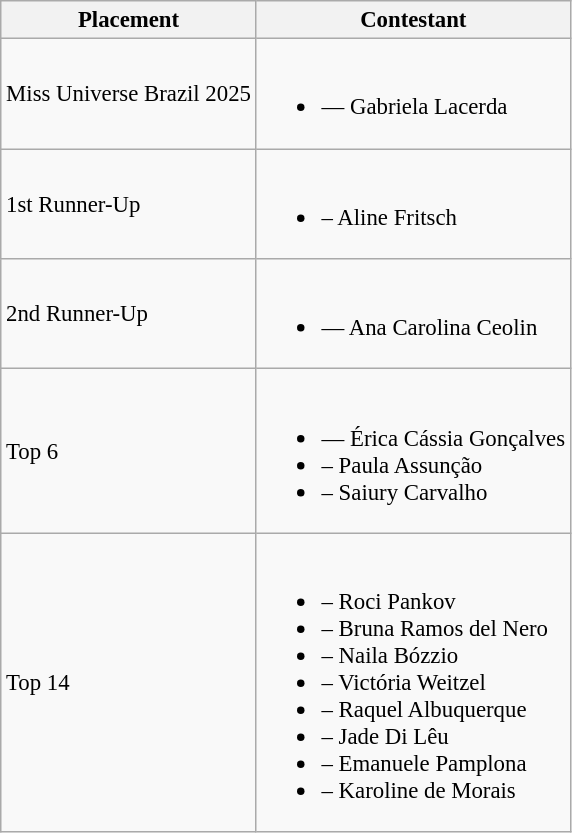<table class="wikitable sortable" style="font-size: 95%;">
<tr>
<th>Placement</th>
<th>Contestant</th>
</tr>
<tr>
<td>Miss Universe Brazil 2025</td>
<td><br><ul><li><strong></strong> — Gabriela Lacerda</li></ul></td>
</tr>
<tr>
<td>1st Runner-Up</td>
<td><br><ul><li><strong></strong> – Aline Fritsch</li></ul></td>
</tr>
<tr>
<td>2nd Runner-Up</td>
<td><br><ul><li><strong></strong> — Ana Carolina Ceolin</li></ul></td>
</tr>
<tr>
<td>Top 6</td>
<td><br><ul><li><strong></strong>  — Érica Cássia Gonçalves</li><li><strong></strong> – Paula Assunção</li><li><strong></strong> – Saiury Carvalho</li></ul></td>
</tr>
<tr>
<td>Top 14</td>
<td><br><ul><li><strong></strong> – Roci Pankov</li><li><strong></strong> – Bruna Ramos del Nero</li><li><strong></strong> – Naila Bózzio</li><li><strong></strong> – Victória Weitzel</li><li><strong></strong> – Raquel Albuquerque</li><li><strong></strong> – Jade Di Lêu</li><li><strong></strong> – Emanuele Pamplona</li><li><strong></strong> – Karoline de Morais</li></ul></td>
</tr>
</table>
